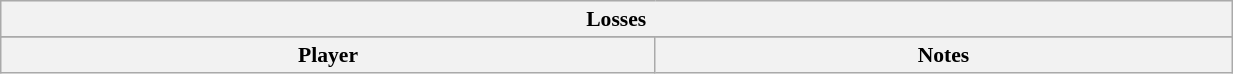<table class="wikitable" width="65%" style="font-size:90%">
<tr bgcolor="#efefef">
<th colspan=11>Losses</th>
</tr>
<tr bgcolor="#efefef">
</tr>
<tr>
<th>Player</th>
<th>Notes</th>
</tr>
</table>
